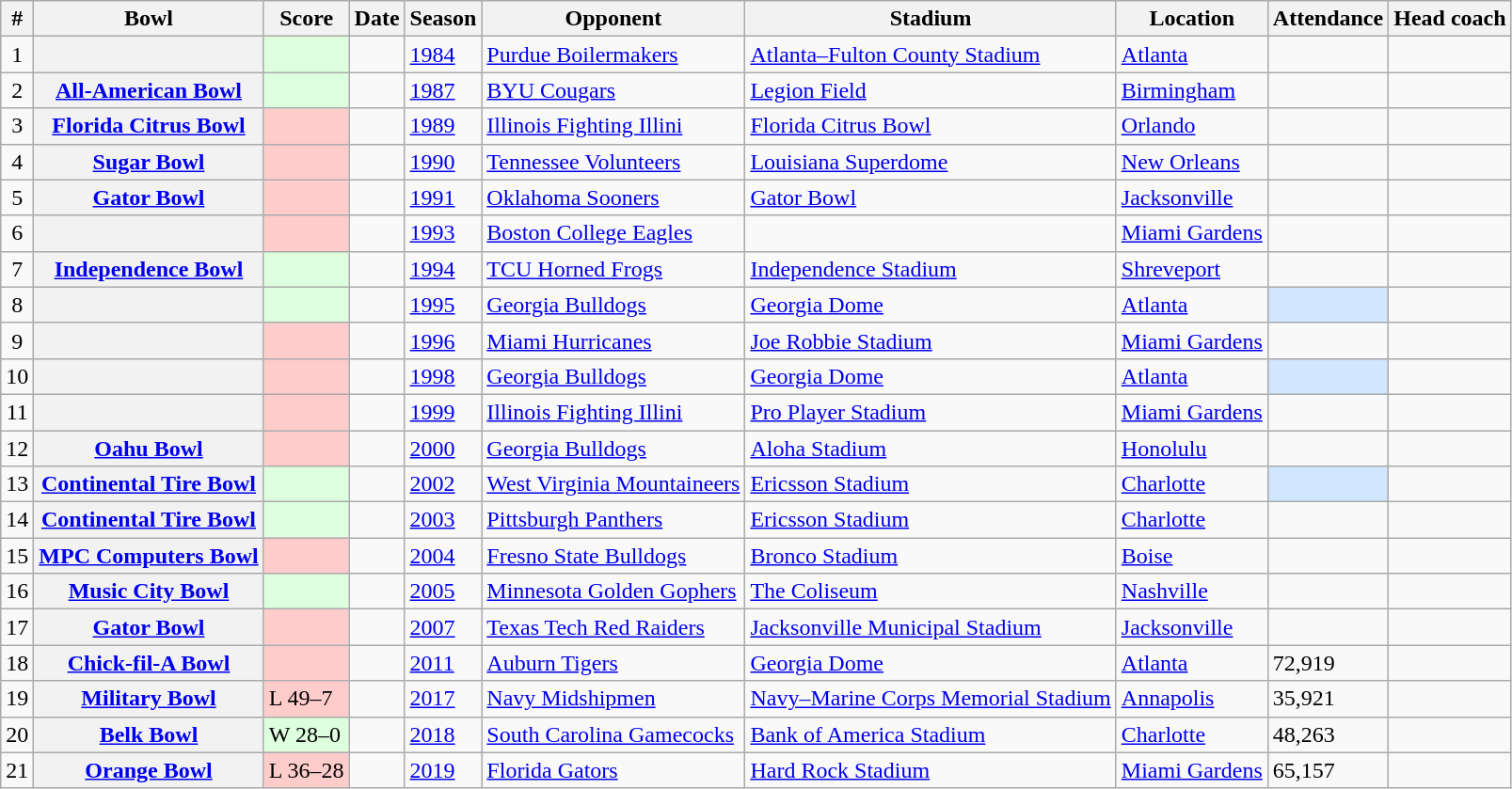<table class="wikitable sortable">
<tr>
<th scope="col">#</th>
<th scope="col">Bowl</th>
<th scope="col">Score</th>
<th scope="col">Date</th>
<th scope="col">Season</th>
<th scope="col">Opponent</th>
<th scope="col">Stadium</th>
<th scope="col">Location</th>
<th scope="col">Attendance</th>
<th scope="col">Head coach</th>
</tr>
<tr>
<td align="center">1</td>
<th scope="row"></th>
<td style="background:#dfd;"></td>
<td></td>
<td><a href='#'>1984</a></td>
<td><a href='#'>Purdue Boilermakers</a></td>
<td><a href='#'>Atlanta–Fulton County Stadium</a></td>
<td><a href='#'>Atlanta</a></td>
<td></td>
<td></td>
</tr>
<tr>
<td align="center">2</td>
<th scope="row"><a href='#'>All-American Bowl</a></th>
<td style="background:#dfd;"></td>
<td></td>
<td><a href='#'>1987</a></td>
<td><a href='#'>BYU Cougars</a></td>
<td><a href='#'>Legion Field</a></td>
<td><a href='#'>Birmingham</a></td>
<td></td>
<td></td>
</tr>
<tr>
<td align="center">3</td>
<th scope="row"><a href='#'>Florida Citrus Bowl</a></th>
<td style="background:#fcc;"></td>
<td></td>
<td><a href='#'>1989</a></td>
<td><a href='#'>Illinois Fighting Illini</a></td>
<td><a href='#'>Florida Citrus Bowl</a></td>
<td><a href='#'>Orlando</a></td>
<td></td>
<td></td>
</tr>
<tr>
<td align="center">4</td>
<th scope="row"><a href='#'>Sugar Bowl</a></th>
<td style="background:#fcc;"></td>
<td></td>
<td><a href='#'>1990</a></td>
<td><a href='#'>Tennessee Volunteers</a></td>
<td><a href='#'>Louisiana Superdome</a></td>
<td><a href='#'>New Orleans</a></td>
<td></td>
<td></td>
</tr>
<tr>
<td align="center">5</td>
<th scope="row"><a href='#'>Gator Bowl</a></th>
<td style="background:#fcc;"></td>
<td></td>
<td><a href='#'>1991</a></td>
<td><a href='#'>Oklahoma Sooners</a></td>
<td><a href='#'>Gator Bowl</a></td>
<td><a href='#'>Jacksonville</a></td>
<td></td>
<td></td>
</tr>
<tr>
<td align="center">6</td>
<th scope="row"></th>
<td style="background:#fcc;"></td>
<td></td>
<td><a href='#'>1993</a></td>
<td><a href='#'>Boston College Eagles</a></td>
<td></td>
<td><a href='#'>Miami Gardens</a></td>
<td></td>
<td></td>
</tr>
<tr>
<td align="center">7</td>
<th scope="row"><a href='#'>Independence Bowl</a></th>
<td style="background:#dfd;"></td>
<td></td>
<td><a href='#'>1994</a></td>
<td><a href='#'>TCU Horned Frogs</a></td>
<td><a href='#'>Independence Stadium</a></td>
<td><a href='#'>Shreveport</a></td>
<td></td>
<td></td>
</tr>
<tr>
<td align="center">8</td>
<th scope="row"></th>
<td style="background:#dfd;"></td>
<td></td>
<td><a href='#'>1995</a></td>
<td><a href='#'>Georgia Bulldogs</a></td>
<td><a href='#'>Georgia Dome</a></td>
<td><a href='#'>Atlanta</a></td>
<td style="background:#d0e7ff;"><sup></sup></td>
<td></td>
</tr>
<tr>
<td align="center">9</td>
<th scope="row"></th>
<td style="background:#fcc;"></td>
<td></td>
<td><a href='#'>1996</a></td>
<td><a href='#'>Miami Hurricanes</a></td>
<td><a href='#'>Joe Robbie Stadium</a></td>
<td><a href='#'>Miami Gardens</a></td>
<td></td>
<td></td>
</tr>
<tr>
<td align="center">10</td>
<th scope="row"></th>
<td style="background:#fcc;"></td>
<td></td>
<td><a href='#'>1998</a></td>
<td><a href='#'>Georgia Bulldogs</a></td>
<td><a href='#'>Georgia Dome</a></td>
<td><a href='#'>Atlanta</a></td>
<td style="background:#d0e7ff;"><sup></sup></td>
<td></td>
</tr>
<tr>
<td align="center">11</td>
<th></th>
<td style="background:#fcc;"></td>
<td></td>
<td><a href='#'>1999</a></td>
<td><a href='#'>Illinois Fighting Illini</a></td>
<td><a href='#'>Pro Player Stadium</a></td>
<td><a href='#'>Miami Gardens</a></td>
<td></td>
<td></td>
</tr>
<tr>
<td align="center">12</td>
<th scope="row"><a href='#'>Oahu Bowl</a></th>
<td style="background:#fcc;"></td>
<td></td>
<td><a href='#'>2000</a></td>
<td><a href='#'>Georgia Bulldogs</a></td>
<td><a href='#'>Aloha Stadium</a></td>
<td><a href='#'>Honolulu</a></td>
<td></td>
<td></td>
</tr>
<tr>
<td align="center">13</td>
<th scope="row"><a href='#'>Continental Tire Bowl</a></th>
<td style="background:#dfd;"></td>
<td></td>
<td><a href='#'>2002</a></td>
<td><a href='#'>West Virginia Mountaineers</a></td>
<td><a href='#'>Ericsson Stadium</a></td>
<td><a href='#'>Charlotte</a></td>
<td style="background:#d0e7ff;"><sup></sup></td>
<td></td>
</tr>
<tr>
<td align="center">14</td>
<th scope="row"><a href='#'>Continental Tire Bowl</a></th>
<td style="background:#dfd;"></td>
<td></td>
<td><a href='#'>2003</a></td>
<td><a href='#'>Pittsburgh Panthers</a></td>
<td><a href='#'>Ericsson Stadium</a></td>
<td><a href='#'>Charlotte</a></td>
<td></td>
<td></td>
</tr>
<tr>
<td align="center">15</td>
<th scope="row"><a href='#'>MPC Computers Bowl</a></th>
<td style="background:#fcc;"></td>
<td></td>
<td><a href='#'>2004</a></td>
<td><a href='#'>Fresno State Bulldogs</a></td>
<td><a href='#'>Bronco Stadium</a></td>
<td><a href='#'>Boise</a></td>
<td></td>
<td></td>
</tr>
<tr>
<td align="center">16</td>
<th scope="row"><a href='#'>Music City Bowl</a></th>
<td style="background:#dfd;"></td>
<td></td>
<td><a href='#'>2005</a></td>
<td><a href='#'>Minnesota Golden Gophers</a></td>
<td><a href='#'>The Coliseum</a></td>
<td><a href='#'>Nashville</a></td>
<td></td>
<td></td>
</tr>
<tr>
<td align="center">17</td>
<th scope="row"><a href='#'>Gator Bowl</a></th>
<td style="background:#fcc;"></td>
<td></td>
<td><a href='#'>2007</a></td>
<td><a href='#'>Texas Tech Red Raiders</a></td>
<td><a href='#'>Jacksonville Municipal Stadium</a></td>
<td><a href='#'>Jacksonville</a></td>
<td></td>
<td></td>
</tr>
<tr>
<td align="center">18</td>
<th scope="row"><a href='#'>Chick-fil-A Bowl</a></th>
<td style="background:#fcc;"></td>
<td></td>
<td><a href='#'>2011</a></td>
<td><a href='#'>Auburn Tigers</a></td>
<td><a href='#'>Georgia Dome</a></td>
<td><a href='#'>Atlanta</a></td>
<td>72,919</td>
<td></td>
</tr>
<tr>
<td align="center">19</td>
<th scope="row"><a href='#'>Military Bowl</a></th>
<td style="background:#fcc;">L 49–7</td>
<td></td>
<td><a href='#'>2017</a></td>
<td><a href='#'>Navy Midshipmen</a></td>
<td><a href='#'>Navy–Marine Corps Memorial Stadium</a></td>
<td><a href='#'>Annapolis</a></td>
<td>35,921</td>
<td></td>
</tr>
<tr>
<td align="center">20</td>
<th scope="row"><a href='#'>Belk Bowl</a></th>
<td style="background:#dfd;">W 28–0</td>
<td></td>
<td><a href='#'>2018</a></td>
<td><a href='#'>South Carolina Gamecocks</a></td>
<td><a href='#'>Bank of America Stadium</a></td>
<td><a href='#'>Charlotte</a></td>
<td>48,263</td>
<td></td>
</tr>
<tr>
<td align="center">21</td>
<th scope="row"><a href='#'>Orange Bowl</a></th>
<td style="background:#fcc;">L 36–28</td>
<td></td>
<td><a href='#'>2019</a></td>
<td><a href='#'>Florida Gators</a></td>
<td><a href='#'>Hard Rock Stadium</a></td>
<td><a href='#'>Miami Gardens</a></td>
<td>65,157</td>
<td></td>
</tr>
</table>
